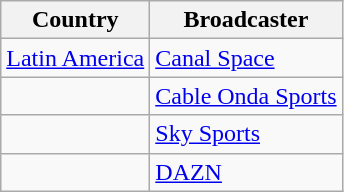<table class="wikitable">
<tr>
<th align=center>Country</th>
<th align=center>Broadcaster</th>
</tr>
<tr>
<td><a href='#'>Latin America</a></td>
<td><a href='#'>Canal Space</a></td>
</tr>
<tr>
<td></td>
<td><a href='#'>Cable Onda Sports</a></td>
</tr>
<tr>
<td></td>
<td><a href='#'>Sky Sports</a></td>
</tr>
<tr>
<td></td>
<td><a href='#'>DAZN</a></td>
</tr>
</table>
